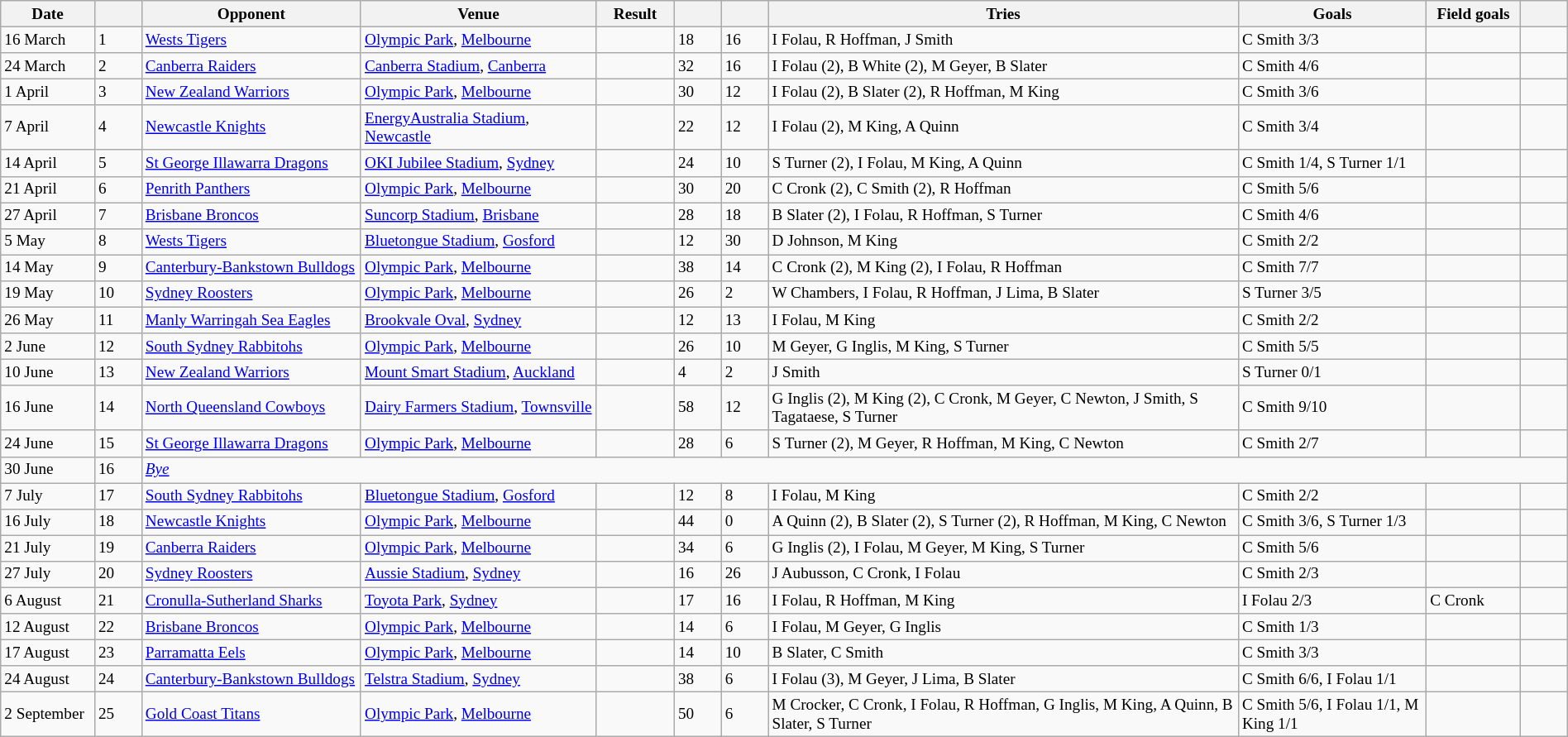<table class="wikitable"  style="font-size:80%; width:100%;">
<tr>
<th width="6%">Date</th>
<th width="3%"></th>
<th width="14%">Opponent</th>
<th width="15%">Venue</th>
<th width="5%">Result</th>
<th width="3%"></th>
<th width="3%"></th>
<th width="30%">Tries</th>
<th width="12%">Goals</th>
<th width="6%">Field goals</th>
<th width="3%"></th>
</tr>
<tr>
<td>16 March</td>
<td>1</td>
<td> <a href='#'>Wests Tigers</a></td>
<td><a href='#'>Olympic Park</a>, <a href='#'>Melbourne</a></td>
<td></td>
<td>18</td>
<td>16</td>
<td>I Folau, R Hoffman, J Smith</td>
<td>C Smith 3/3</td>
<td></td>
<td></td>
</tr>
<tr>
<td>24 March</td>
<td>2</td>
<td> <a href='#'>Canberra Raiders</a></td>
<td><a href='#'>Canberra Stadium</a>, <a href='#'>Canberra</a></td>
<td></td>
<td>32</td>
<td>16</td>
<td>I Folau (2), B White (2), M Geyer, B Slater</td>
<td>C Smith 4/6</td>
<td></td>
<td></td>
</tr>
<tr>
<td>1 April</td>
<td>3</td>
<td> <a href='#'>New Zealand Warriors</a></td>
<td><a href='#'>Olympic Park</a>, <a href='#'>Melbourne</a></td>
<td></td>
<td>30</td>
<td>12</td>
<td>I Folau (2), B Slater (2), R Hoffman, M King</td>
<td>C Smith 3/6</td>
<td></td>
<td></td>
</tr>
<tr>
<td>7 April</td>
<td>4</td>
<td> <a href='#'>Newcastle Knights</a></td>
<td><a href='#'>EnergyAustralia Stadium</a>, <a href='#'>Newcastle</a></td>
<td></td>
<td>22</td>
<td>12</td>
<td>I Folau (2), M King, A Quinn</td>
<td>C Smith 3/4</td>
<td></td>
<td></td>
</tr>
<tr>
<td>14 April</td>
<td>5</td>
<td> <a href='#'>St George Illawarra Dragons</a></td>
<td><a href='#'>OKI Jubilee Stadium</a>, <a href='#'>Sydney</a></td>
<td></td>
<td>24</td>
<td>10</td>
<td>S Turner (2), I Folau, M King, A Quinn</td>
<td>C Smith 1/4, S Turner 1/1</td>
<td></td>
<td></td>
</tr>
<tr>
<td>21 April</td>
<td>6</td>
<td> <a href='#'>Penrith Panthers</a></td>
<td><a href='#'>Olympic Park</a>, <a href='#'>Melbourne</a></td>
<td></td>
<td>30</td>
<td>20</td>
<td>C Cronk (2), C Smith (2), R Hoffman</td>
<td>C Smith 5/6</td>
<td></td>
<td></td>
</tr>
<tr>
<td>27 April</td>
<td>7</td>
<td> <a href='#'>Brisbane Broncos</a></td>
<td><a href='#'>Suncorp Stadium</a>, <a href='#'>Brisbane</a></td>
<td></td>
<td>28</td>
<td>18</td>
<td>B Slater (2), I Folau, R Hoffman, S Turner</td>
<td>C Smith 4/6</td>
<td></td>
<td></td>
</tr>
<tr>
<td>5 May</td>
<td>8</td>
<td> <a href='#'>Wests Tigers</a></td>
<td><a href='#'>Bluetongue Stadium</a>, <a href='#'>Gosford</a></td>
<td></td>
<td>12</td>
<td>30</td>
<td>D Johnson, M King</td>
<td>C Smith 2/2</td>
<td></td>
<td></td>
</tr>
<tr>
<td>14 May</td>
<td>9</td>
<td> <a href='#'>Canterbury-Bankstown Bulldogs</a></td>
<td><a href='#'>Olympic Park</a>, <a href='#'>Melbourne</a></td>
<td></td>
<td>38</td>
<td>14</td>
<td>C Cronk (2), M King (2), I Folau, R Hoffman</td>
<td>C Smith 7/7</td>
<td></td>
<td></td>
</tr>
<tr>
<td>19 May</td>
<td>10</td>
<td> <a href='#'>Sydney Roosters</a></td>
<td><a href='#'>Olympic Park</a>, <a href='#'>Melbourne</a></td>
<td></td>
<td>26</td>
<td>2</td>
<td>W Chambers, I Folau, R Hoffman, J Lima, B Slater</td>
<td>S Turner 3/5</td>
<td></td>
<td></td>
</tr>
<tr>
<td>26 May</td>
<td>11</td>
<td> <a href='#'>Manly Warringah Sea Eagles</a></td>
<td><a href='#'>Brookvale Oval</a>, <a href='#'>Sydney</a></td>
<td></td>
<td>12</td>
<td>13</td>
<td>I Folau, M King</td>
<td>C Smith 2/2</td>
<td></td>
<td></td>
</tr>
<tr>
<td>2 June</td>
<td>12</td>
<td> <a href='#'>South Sydney Rabbitohs</a></td>
<td><a href='#'>Olympic Park</a>, <a href='#'>Melbourne</a></td>
<td></td>
<td>26</td>
<td>10</td>
<td>M Geyer, G Inglis, M King, S Turner</td>
<td>C Smith 5/5</td>
<td></td>
<td></td>
</tr>
<tr>
<td>10 June</td>
<td>13</td>
<td> <a href='#'>New Zealand Warriors</a></td>
<td><a href='#'>Mount Smart Stadium</a>, <a href='#'>Auckland</a></td>
<td></td>
<td>4</td>
<td>2</td>
<td>J Smith</td>
<td>S Turner 0/1</td>
<td></td>
<td></td>
</tr>
<tr>
<td>16 June</td>
<td>14</td>
<td> <a href='#'>North Queensland Cowboys</a></td>
<td><a href='#'>Dairy Farmers Stadium</a>, <a href='#'>Townsville</a></td>
<td></td>
<td>58</td>
<td>12</td>
<td>G Inglis (2), M King (2), C Cronk, M Geyer, C Newton, J Smith, S Tagataese, S Turner</td>
<td>C Smith 9/10</td>
<td></td>
<td></td>
</tr>
<tr>
<td>24 June</td>
<td>15</td>
<td> <a href='#'>St George Illawarra Dragons</a></td>
<td><a href='#'>Olympic Park</a>, <a href='#'>Melbourne</a></td>
<td></td>
<td>28</td>
<td>6</td>
<td>S Turner (2), M Geyer, R Hoffman, M King, C Newton</td>
<td>C Smith 2/7</td>
<td></td>
<td></td>
</tr>
<tr>
<td>30 June</td>
<td>16</td>
<td colspan="10"><em><a href='#'>Bye</a></em></td>
</tr>
<tr>
<td>7 July</td>
<td>17</td>
<td> <a href='#'>South Sydney Rabbitohs</a></td>
<td><a href='#'>Bluetongue Stadium</a>, <a href='#'>Gosford</a></td>
<td></td>
<td>12</td>
<td>8</td>
<td>I Folau, M King</td>
<td>C Smith 2/2</td>
<td></td>
<td></td>
</tr>
<tr>
<td>16 July</td>
<td>18</td>
<td> <a href='#'>Newcastle Knights</a></td>
<td><a href='#'>Olympic Park</a>, <a href='#'>Melbourne</a></td>
<td></td>
<td>44</td>
<td>0</td>
<td>A Quinn (2), B Slater (2), S Turner (2), R Hoffman, M King, C Newton</td>
<td>C Smith 3/6, S Turner 1/3</td>
<td></td>
<td></td>
</tr>
<tr>
<td>21 July</td>
<td>19</td>
<td> <a href='#'>Canberra Raiders</a></td>
<td><a href='#'>Olympic Park</a>, <a href='#'>Melbourne</a></td>
<td></td>
<td>34</td>
<td>6</td>
<td>G Inglis (2), I Folau, M Geyer, M King, S Turner</td>
<td>C Smith 5/6</td>
<td></td>
<td></td>
</tr>
<tr>
<td>27 July</td>
<td>20</td>
<td> <a href='#'>Sydney Roosters</a></td>
<td><a href='#'>Aussie Stadium</a>, <a href='#'>Sydney</a></td>
<td></td>
<td>16</td>
<td>26</td>
<td>J Aubusson, C Cronk, I Folau</td>
<td>C Smith 2/3</td>
<td></td>
<td></td>
</tr>
<tr>
<td>6 August</td>
<td>21</td>
<td> <a href='#'>Cronulla-Sutherland Sharks</a></td>
<td><a href='#'>Toyota Park</a>, <a href='#'>Sydney</a></td>
<td></td>
<td>17</td>
<td>16</td>
<td>I Folau, R Hoffman, M King</td>
<td>I Folau 2/3</td>
<td>C Cronk</td>
<td></td>
</tr>
<tr>
<td>12 August</td>
<td>22</td>
<td> <a href='#'>Brisbane Broncos</a></td>
<td><a href='#'>Olympic Park</a>, <a href='#'>Melbourne</a></td>
<td></td>
<td>14</td>
<td>6</td>
<td>I Folau, M Geyer, G Inglis</td>
<td>C Smith 1/3</td>
<td></td>
<td></td>
</tr>
<tr>
<td>17 August</td>
<td>23</td>
<td> <a href='#'>Parramatta Eels</a></td>
<td><a href='#'>Olympic Park</a>, <a href='#'>Melbourne</a></td>
<td></td>
<td>14</td>
<td>10</td>
<td>B Slater, C Smith</td>
<td>C Smith 3/3</td>
<td></td>
<td></td>
</tr>
<tr>
<td>24 August</td>
<td>24</td>
<td> <a href='#'>Canterbury-Bankstown Bulldogs</a></td>
<td><a href='#'>Telstra Stadium</a>, <a href='#'>Sydney</a></td>
<td></td>
<td>38</td>
<td>6</td>
<td>I Folau (3), M Geyer, J Lima, B Slater</td>
<td>C Smith 6/6, I Folau 1/1</td>
<td></td>
<td></td>
</tr>
<tr>
<td>2 September</td>
<td>25</td>
<td> <a href='#'>Gold Coast Titans</a></td>
<td><a href='#'>Olympic Park</a>, <a href='#'>Melbourne</a></td>
<td></td>
<td>50</td>
<td>6</td>
<td>M Crocker, C Cronk, I Folau, R Hoffman, G Inglis, M King, A Quinn, B Slater, S Turner</td>
<td>C Smith 5/6, I Folau 1/1, M King 1/1</td>
<td></td>
<td></td>
</tr>
</table>
